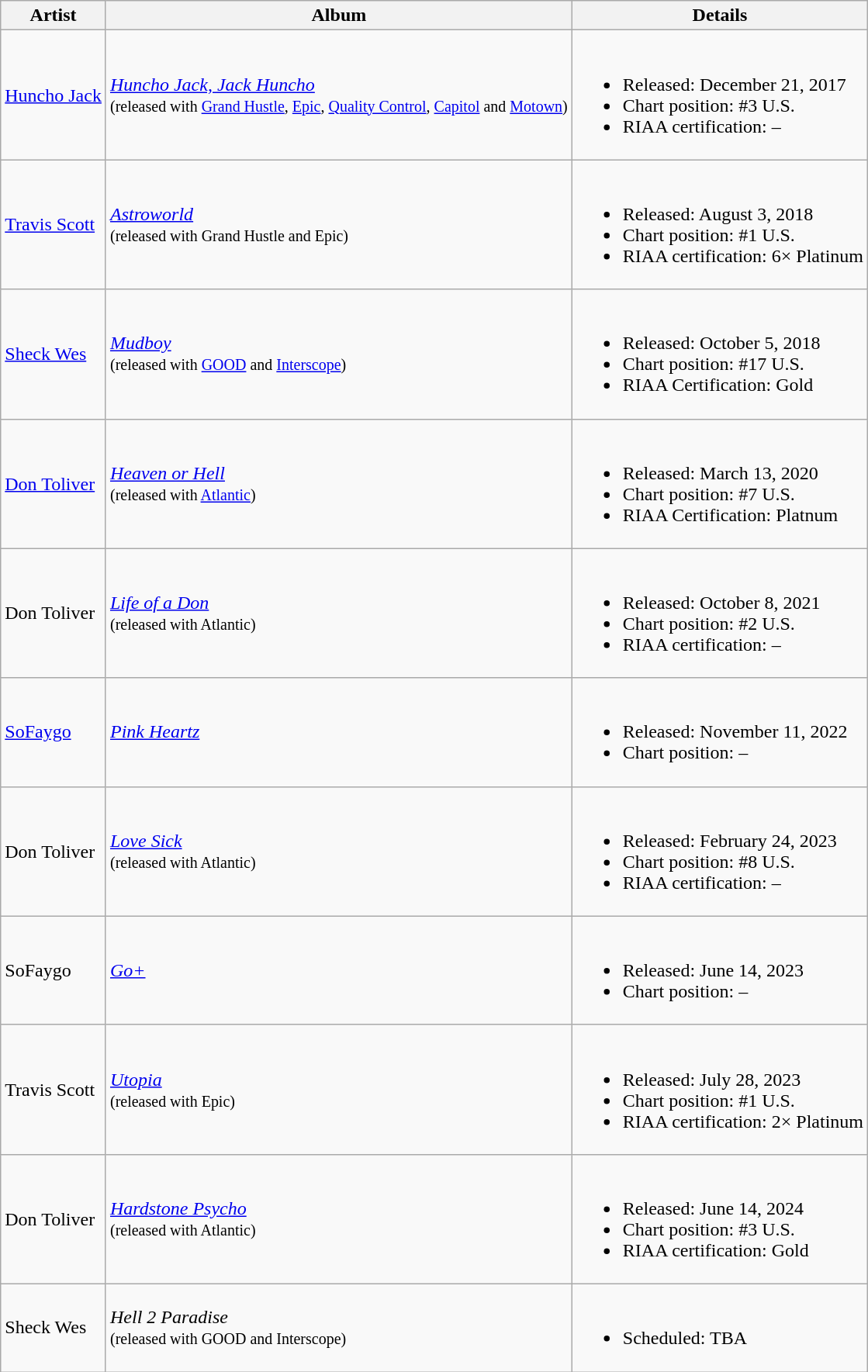<table class="wikitable sortable">
<tr>
<th>Artist</th>
<th>Album</th>
<th class="unsortable">Details</th>
</tr>
<tr>
<td><a href='#'>Huncho Jack</a></td>
<td><em><a href='#'>Huncho Jack, Jack Huncho</a></em><br><small>(released with <a href='#'>Grand Hustle</a>, <a href='#'>Epic</a>, <a href='#'>Quality Control</a>, <a href='#'>Capitol</a> and <a href='#'>Motown</a>)</small></td>
<td><br><ul><li>Released: December 21, 2017</li><li>Chart position: #3 U.S.</li><li>RIAA certification: –</li></ul></td>
</tr>
<tr>
<td><a href='#'>Travis Scott</a></td>
<td><em><a href='#'>Astroworld</a></em><br><small>(released with Grand Hustle and Epic)</small></td>
<td><br><ul><li>Released: August 3, 2018</li><li>Chart position: #1 U.S.</li><li>RIAA certification: 6× Platinum</li></ul></td>
</tr>
<tr>
<td><a href='#'>Sheck Wes</a></td>
<td><em><a href='#'>Mudboy</a></em><br><small>(released with <a href='#'>GOOD</a> and <a href='#'>Interscope</a>)</small></td>
<td><br><ul><li>Released: October 5, 2018</li><li>Chart position: #17 U.S.</li><li>RIAA Certification: Gold</li></ul></td>
</tr>
<tr>
<td><a href='#'>Don Toliver</a></td>
<td><em><a href='#'>Heaven or Hell</a></em><br><small>(released with <a href='#'>Atlantic</a>)</small></td>
<td><br><ul><li>Released: March 13, 2020</li><li>Chart position: #7 U.S.</li><li>RIAA Certification: Platnum</li></ul></td>
</tr>
<tr>
<td>Don Toliver</td>
<td><em><a href='#'>Life of a Don</a></em><br><small>(released with Atlantic)</small></td>
<td><br><ul><li>Released: October 8, 2021</li><li>Chart position: #2 U.S.</li><li>RIAA certification: –</li></ul></td>
</tr>
<tr>
<td><a href='#'>SoFaygo</a></td>
<td><em><a href='#'>Pink Heartz</a></em></td>
<td><br><ul><li>Released: November 11, 2022</li><li>Chart position: –</li></ul></td>
</tr>
<tr>
<td>Don Toliver</td>
<td><em><a href='#'>Love Sick</a></em><br><small>(released with Atlantic)</small></td>
<td><br><ul><li>Released: February 24, 2023</li><li>Chart position: #8 U.S.</li><li>RIAA certification: –</li></ul></td>
</tr>
<tr>
<td>SoFaygo</td>
<td><em><a href='#'>Go+</a></em></td>
<td><br><ul><li>Released: June 14, 2023</li><li>Chart position: –</li></ul></td>
</tr>
<tr>
<td>Travis Scott</td>
<td><em><a href='#'>Utopia</a></em><br><small>(released with Epic)</small></td>
<td><br><ul><li>Released: July 28, 2023</li><li>Chart position: #1 U.S.</li><li>RIAA certification: 2× Platinum</li></ul></td>
</tr>
<tr>
<td>Don Toliver</td>
<td><em><a href='#'>Hardstone Psycho</a></em><br><small>(released with Atlantic)</small></td>
<td><br><ul><li>Released: June 14, 2024</li><li>Chart position: #3 U.S. </li><li>RIAA certification: Gold</li></ul></td>
</tr>
<tr>
<td>Sheck Wes</td>
<td><em>Hell 2 Paradise</em><br><small>(released with GOOD and Interscope)</small></td>
<td><br><ul><li>Scheduled: TBA</li></ul></td>
</tr>
</table>
